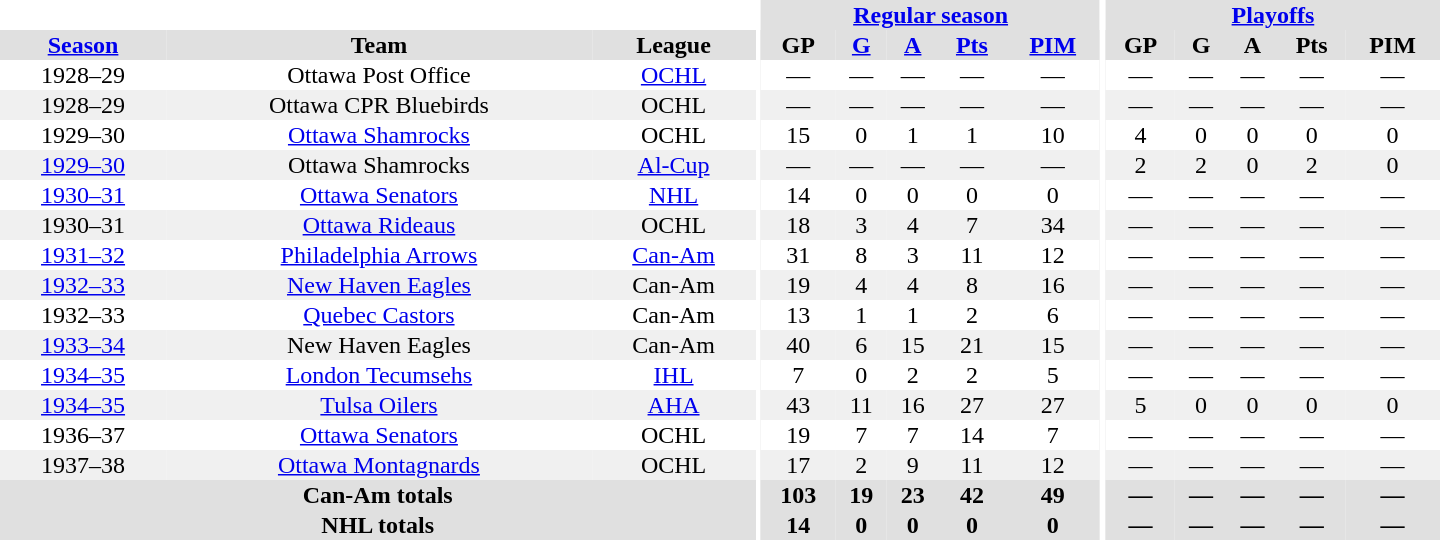<table border="0" cellpadding="1" cellspacing="0" style="text-align:center; width:60em">
<tr bgcolor="#e0e0e0">
<th colspan="3" bgcolor="#ffffff"></th>
<th rowspan="100" bgcolor="#ffffff"></th>
<th colspan="5"><a href='#'>Regular season</a></th>
<th rowspan="100" bgcolor="#ffffff"></th>
<th colspan="5"><a href='#'>Playoffs</a></th>
</tr>
<tr bgcolor="#e0e0e0">
<th><a href='#'>Season</a></th>
<th>Team</th>
<th>League</th>
<th>GP</th>
<th><a href='#'>G</a></th>
<th><a href='#'>A</a></th>
<th><a href='#'>Pts</a></th>
<th><a href='#'>PIM</a></th>
<th>GP</th>
<th>G</th>
<th>A</th>
<th>Pts</th>
<th>PIM</th>
</tr>
<tr>
<td>1928–29</td>
<td>Ottawa Post Office</td>
<td><a href='#'>OCHL</a></td>
<td>—</td>
<td>—</td>
<td>—</td>
<td>—</td>
<td>—</td>
<td>—</td>
<td>—</td>
<td>—</td>
<td>—</td>
<td>—</td>
</tr>
<tr bgcolor="#f0f0f0">
<td>1928–29</td>
<td>Ottawa CPR Bluebirds</td>
<td>OCHL</td>
<td>—</td>
<td>—</td>
<td>—</td>
<td>—</td>
<td>—</td>
<td>—</td>
<td>—</td>
<td>—</td>
<td>—</td>
<td>—</td>
</tr>
<tr>
<td>1929–30</td>
<td><a href='#'>Ottawa Shamrocks</a></td>
<td>OCHL</td>
<td>15</td>
<td>0</td>
<td>1</td>
<td>1</td>
<td>10</td>
<td>4</td>
<td>0</td>
<td>0</td>
<td>0</td>
<td>0</td>
</tr>
<tr bgcolor="#f0f0f0">
<td><a href='#'>1929–30</a></td>
<td>Ottawa Shamrocks</td>
<td><a href='#'>Al-Cup</a></td>
<td>—</td>
<td>—</td>
<td>—</td>
<td>—</td>
<td>—</td>
<td>2</td>
<td>2</td>
<td>0</td>
<td>2</td>
<td>0</td>
</tr>
<tr>
<td><a href='#'>1930–31</a></td>
<td><a href='#'>Ottawa Senators</a></td>
<td><a href='#'>NHL</a></td>
<td>14</td>
<td>0</td>
<td>0</td>
<td>0</td>
<td>0</td>
<td>—</td>
<td>—</td>
<td>—</td>
<td>—</td>
<td>—</td>
</tr>
<tr bgcolor="#f0f0f0">
<td>1930–31</td>
<td><a href='#'>Ottawa Rideaus</a></td>
<td>OCHL</td>
<td>18</td>
<td>3</td>
<td>4</td>
<td>7</td>
<td>34</td>
<td>—</td>
<td>—</td>
<td>—</td>
<td>—</td>
<td>—</td>
</tr>
<tr>
<td><a href='#'>1931–32</a></td>
<td><a href='#'>Philadelphia Arrows</a></td>
<td><a href='#'>Can-Am</a></td>
<td>31</td>
<td>8</td>
<td>3</td>
<td>11</td>
<td>12</td>
<td>—</td>
<td>—</td>
<td>—</td>
<td>—</td>
<td>—</td>
</tr>
<tr bgcolor="#f0f0f0">
<td><a href='#'>1932–33</a></td>
<td><a href='#'>New Haven Eagles</a></td>
<td>Can-Am</td>
<td>19</td>
<td>4</td>
<td>4</td>
<td>8</td>
<td>16</td>
<td>—</td>
<td>—</td>
<td>—</td>
<td>—</td>
<td>—</td>
</tr>
<tr>
<td>1932–33</td>
<td><a href='#'>Quebec Castors</a></td>
<td>Can-Am</td>
<td>13</td>
<td>1</td>
<td>1</td>
<td>2</td>
<td>6</td>
<td>—</td>
<td>—</td>
<td>—</td>
<td>—</td>
<td>—</td>
</tr>
<tr bgcolor="#f0f0f0">
<td><a href='#'>1933–34</a></td>
<td>New Haven Eagles</td>
<td>Can-Am</td>
<td>40</td>
<td>6</td>
<td>15</td>
<td>21</td>
<td>15</td>
<td>—</td>
<td>—</td>
<td>—</td>
<td>—</td>
<td>—</td>
</tr>
<tr>
<td><a href='#'>1934–35</a></td>
<td><a href='#'>London Tecumsehs</a></td>
<td><a href='#'>IHL</a></td>
<td>7</td>
<td>0</td>
<td>2</td>
<td>2</td>
<td>5</td>
<td>—</td>
<td>—</td>
<td>—</td>
<td>—</td>
<td>—</td>
</tr>
<tr bgcolor="#f0f0f0">
<td><a href='#'>1934–35</a></td>
<td><a href='#'>Tulsa Oilers</a></td>
<td><a href='#'>AHA</a></td>
<td>43</td>
<td>11</td>
<td>16</td>
<td>27</td>
<td>27</td>
<td>5</td>
<td>0</td>
<td>0</td>
<td>0</td>
<td>0</td>
</tr>
<tr>
<td>1936–37</td>
<td><a href='#'>Ottawa Senators</a></td>
<td>OCHL</td>
<td>19</td>
<td>7</td>
<td>7</td>
<td>14</td>
<td>7</td>
<td>—</td>
<td>—</td>
<td>—</td>
<td>—</td>
<td>—</td>
</tr>
<tr bgcolor="#f0f0f0">
<td>1937–38</td>
<td><a href='#'>Ottawa Montagnards</a></td>
<td>OCHL</td>
<td>17</td>
<td>2</td>
<td>9</td>
<td>11</td>
<td>12</td>
<td>—</td>
<td>—</td>
<td>—</td>
<td>—</td>
<td>—</td>
</tr>
<tr bgcolor="#e0e0e0">
<th colspan="3">Can-Am totals</th>
<th>103</th>
<th>19</th>
<th>23</th>
<th>42</th>
<th>49</th>
<th>—</th>
<th>—</th>
<th>—</th>
<th>—</th>
<th>—</th>
</tr>
<tr bgcolor="#e0e0e0">
<th colspan="3">NHL totals</th>
<th>14</th>
<th>0</th>
<th>0</th>
<th>0</th>
<th>0</th>
<th>—</th>
<th>—</th>
<th>—</th>
<th>—</th>
<th>—</th>
</tr>
</table>
